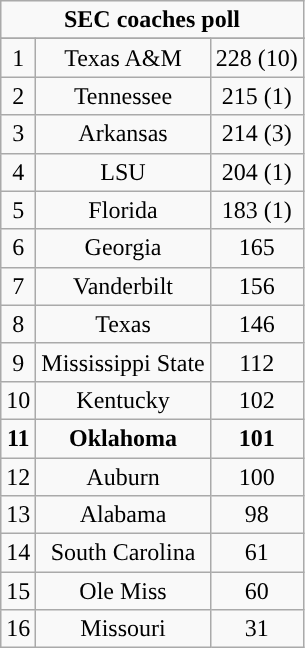<table class="wikitable" style="display: inline-table;">
<tr>
<td align="center" Colspan="3"><strong>SEC coaches poll</strong></td>
</tr>
<tr align="center">
</tr>
<tr align="center">
<td>1</td>
<td>Texas A&M</td>
<td>228 (10)</td>
</tr>
<tr align="center">
<td>2</td>
<td>Tennessee</td>
<td>215 (1)</td>
</tr>
<tr align="center">
<td>3</td>
<td>Arkansas</td>
<td>214 (3)</td>
</tr>
<tr align="center">
<td>4</td>
<td>LSU</td>
<td>204 (1)</td>
</tr>
<tr align="center">
<td>5</td>
<td>Florida</td>
<td>183 (1)</td>
</tr>
<tr align="center">
<td>6</td>
<td>Georgia</td>
<td>165</td>
</tr>
<tr align="center">
<td>7</td>
<td>Vanderbilt</td>
<td>156</td>
</tr>
<tr align="center">
<td>8</td>
<td>Texas</td>
<td>146</td>
</tr>
<tr align="center">
<td>9</td>
<td>Mississippi State</td>
<td>112</td>
</tr>
<tr align="center">
<td>10</td>
<td>Kentucky</td>
<td>102</td>
</tr>
<tr align="center">
<td><strong>11</strong></td>
<td><strong>Oklahoma</strong></td>
<td><strong>101</strong></td>
</tr>
<tr align="center">
<td>12</td>
<td>Auburn</td>
<td>100</td>
</tr>
<tr align="center">
<td>13</td>
<td>Alabama</td>
<td>98</td>
</tr>
<tr align="center">
<td>14</td>
<td>South Carolina</td>
<td>61</td>
</tr>
<tr align="center">
<td>15</td>
<td>Ole Miss</td>
<td>60</td>
</tr>
<tr align="center">
<td>16</td>
<td>Missouri</td>
<td>31</td>
</tr>
</table>
